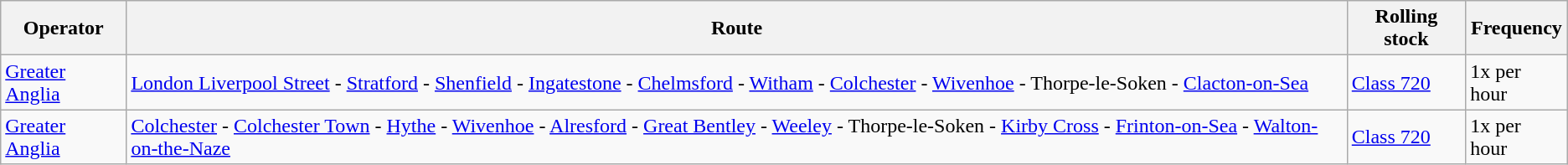<table class="wikitable vatop">
<tr>
<th>Operator</th>
<th>Route</th>
<th>Rolling stock</th>
<th>Frequency</th>
</tr>
<tr>
<td><a href='#'>Greater Anglia</a></td>
<td><a href='#'>London Liverpool Street</a> - <a href='#'>Stratford</a> - <a href='#'>Shenfield</a> - <a href='#'>Ingatestone</a> - <a href='#'>Chelmsford</a> - <a href='#'>Witham</a> - <a href='#'>Colchester</a> - <a href='#'>Wivenhoe</a> - Thorpe-le-Soken - <a href='#'>Clacton-on-Sea</a></td>
<td><a href='#'>Class 720</a></td>
<td>1x per hour</td>
</tr>
<tr>
<td><a href='#'>Greater Anglia</a></td>
<td><a href='#'>Colchester</a> - <a href='#'>Colchester Town</a> - <a href='#'>Hythe</a> - <a href='#'>Wivenhoe</a> - <a href='#'>Alresford</a> - <a href='#'>Great Bentley</a> - <a href='#'>Weeley</a> - Thorpe-le-Soken - <a href='#'>Kirby Cross</a> - <a href='#'>Frinton-on-Sea</a> - <a href='#'>Walton-on-the-Naze</a></td>
<td><a href='#'>Class 720</a></td>
<td>1x per hour</td>
</tr>
</table>
